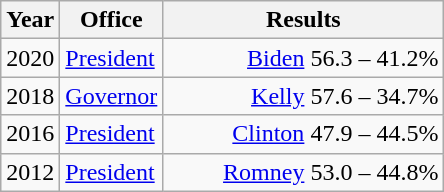<table class=wikitable>
<tr>
<th width="30">Year</th>
<th width="60">Office</th>
<th width="180">Results</th>
</tr>
<tr>
<td>2020</td>
<td><a href='#'>President</a></td>
<td align="right" ><a href='#'>Biden</a> 56.3 – 41.2%</td>
</tr>
<tr>
<td>2018</td>
<td><a href='#'>Governor</a></td>
<td align="right" ><a href='#'>Kelly</a> 57.6 – 34.7%</td>
</tr>
<tr>
<td>2016</td>
<td><a href='#'>President</a></td>
<td align="right" ><a href='#'>Clinton</a> 47.9 – 44.5%</td>
</tr>
<tr>
<td>2012</td>
<td><a href='#'>President</a></td>
<td align="right" ><a href='#'>Romney</a> 53.0 – 44.8%</td>
</tr>
</table>
